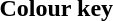<table class="toccolours">
<tr>
<th>Colour key<br></th>
</tr>
<tr>
<td></td>
</tr>
</table>
